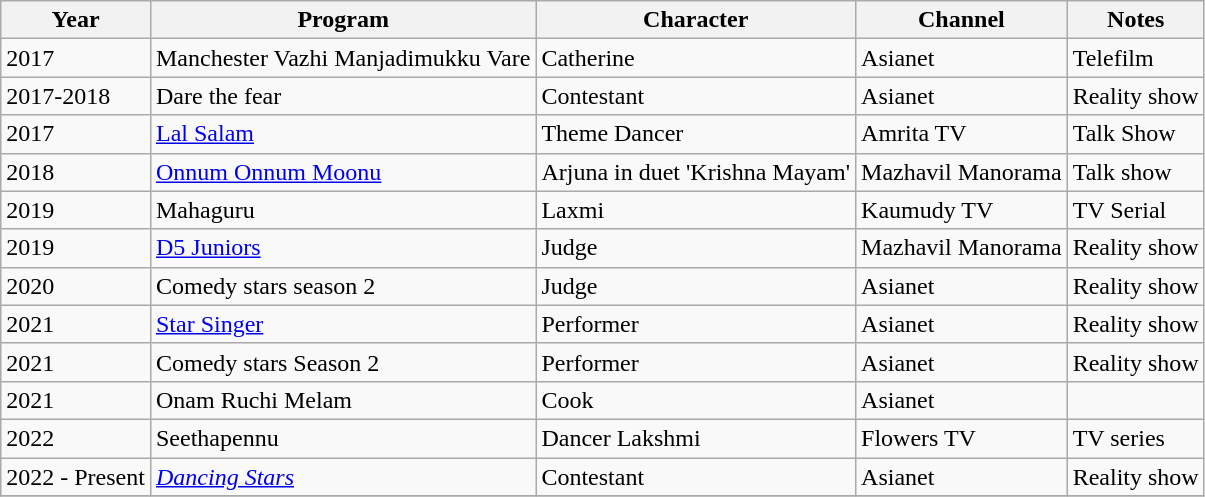<table class="wikitable">
<tr>
<th>Year</th>
<th>Program</th>
<th>Character</th>
<th>Channel</th>
<th>Notes</th>
</tr>
<tr>
<td>2017</td>
<td>Manchester Vazhi Manjadimukku Vare</td>
<td>Catherine</td>
<td>Asianet</td>
<td>Telefilm</td>
</tr>
<tr>
<td>2017-2018</td>
<td>Dare the fear</td>
<td>Contestant</td>
<td>Asianet</td>
<td>Reality show <br></td>
</tr>
<tr>
<td>2017</td>
<td><a href='#'>Lal Salam</a></td>
<td>Theme Dancer</td>
<td>Amrita TV</td>
<td>Talk Show</td>
</tr>
<tr>
<td>2018</td>
<td><a href='#'>Onnum Onnum Moonu</a></td>
<td>Arjuna in duet 'Krishna Mayam'</td>
<td>Mazhavil Manorama</td>
<td>Talk show</td>
</tr>
<tr>
<td>2019</td>
<td>Mahaguru</td>
<td>Laxmi</td>
<td>Kaumudy TV</td>
<td>TV Serial</td>
</tr>
<tr>
<td>2019</td>
<td><a href='#'>D5 Juniors</a></td>
<td>Judge</td>
<td>Mazhavil Manorama</td>
<td>Reality show</td>
</tr>
<tr>
<td>2020</td>
<td>Comedy stars season 2</td>
<td>Judge</td>
<td>Asianet</td>
<td>Reality show</td>
</tr>
<tr>
<td>2021</td>
<td><a href='#'>Star Singer</a></td>
<td>Performer</td>
<td>Asianet</td>
<td>Reality show</td>
</tr>
<tr>
<td>2021</td>
<td>Comedy stars Season 2</td>
<td>Performer</td>
<td>Asianet</td>
<td>Reality show</td>
</tr>
<tr>
<td>2021</td>
<td>Onam Ruchi Melam</td>
<td>Cook</td>
<td>Asianet</td>
<td></td>
</tr>
<tr>
<td>2022</td>
<td>Seethapennu</td>
<td>Dancer Lakshmi</td>
<td>Flowers TV</td>
<td>TV series</td>
</tr>
<tr>
<td>2022 - Present</td>
<td><em><a href='#'>Dancing Stars</a></em></td>
<td>Contestant</td>
<td>Asianet</td>
<td>Reality show</td>
</tr>
<tr>
</tr>
</table>
